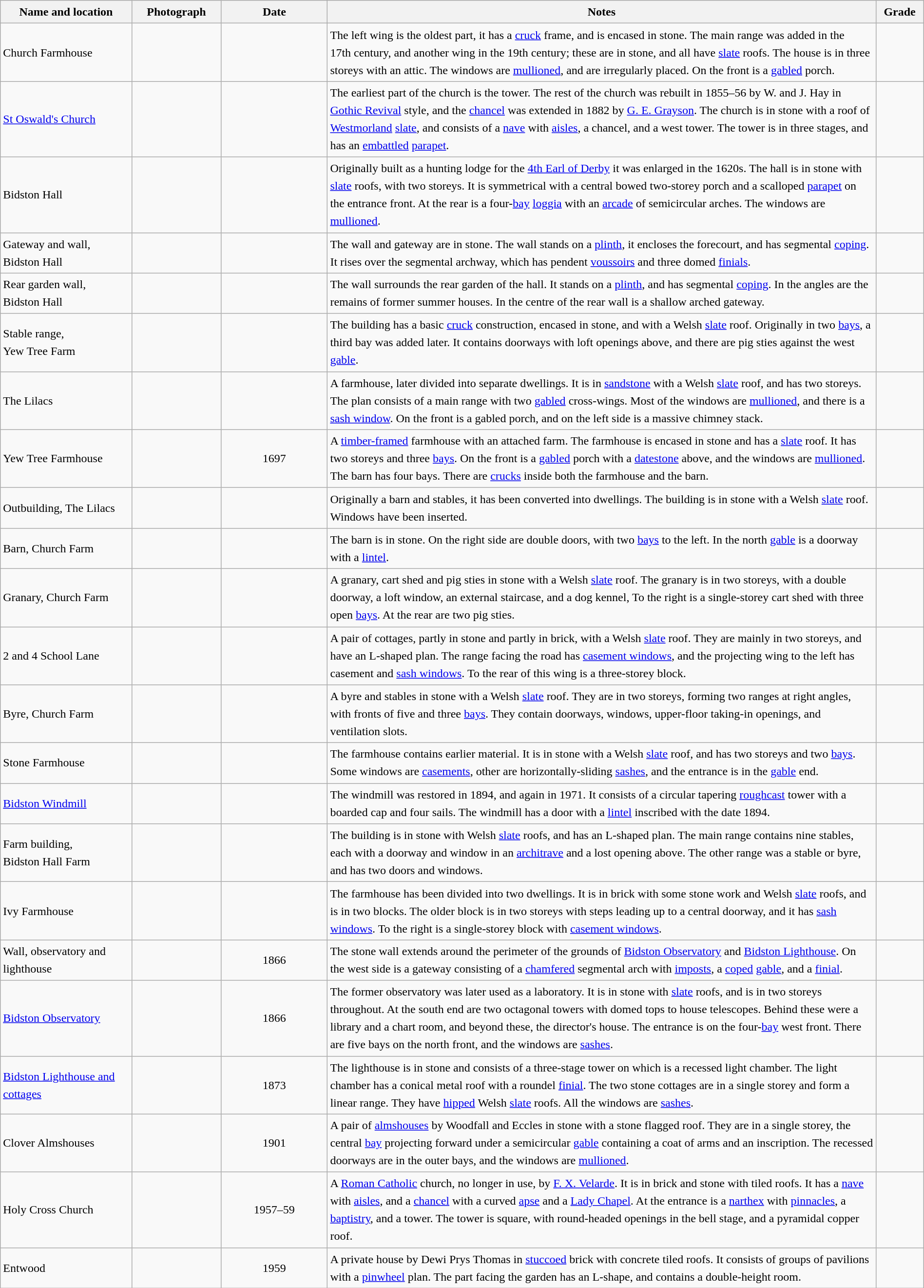<table class="wikitable sortable plainrowheaders" style="width:100%;border:0px;text-align:left;line-height:150%;">
<tr>
<th scope="col" style="width:150px">Name and location</th>
<th scope="col" style="width:100px" class="unsortable">Photograph</th>
<th scope="col" style="width:120px">Date</th>
<th scope="col" style="width:650px" class="unsortable">Notes</th>
<th scope="col" style="width:50px">Grade</th>
</tr>
<tr>
<td>Church Farmhouse<br><small></small></td>
<td></td>
<td align="center"></td>
<td>The left wing is the oldest part, it has a <a href='#'>cruck</a> frame, and is encased in stone. The main range was added in the 17th century, and another wing in the 19th century; these are in stone, and all have <a href='#'>slate</a> roofs. The house is in three storeys with an attic. The windows are <a href='#'>mullioned</a>, and are irregularly placed. On the front is a <a href='#'>gabled</a> porch.</td>
<td align="center" ></td>
</tr>
<tr>
<td><a href='#'>St Oswald's Church</a><br><small></small></td>
<td></td>
<td align="center"></td>
<td>The earliest part of the church is the tower. The rest of the church was rebuilt in 1855–56 by W. and J. Hay in <a href='#'>Gothic Revival</a> style, and the <a href='#'>chancel</a> was extended in 1882 by <a href='#'>G. E. Grayson</a>. The church is in stone with a roof of <a href='#'>Westmorland</a> <a href='#'>slate</a>, and consists of a <a href='#'>nave</a> with <a href='#'>aisles</a>, a chancel, and a west tower. The tower is in three stages, and has an <a href='#'>embattled</a> <a href='#'>parapet</a>.</td>
<td align="center" ></td>
</tr>
<tr>
<td>Bidston Hall<br><small></small></td>
<td></td>
<td align="center"></td>
<td>Originally built as a hunting lodge for the <a href='#'>4th Earl of Derby</a> it was enlarged in the 1620s. The hall is in stone with <a href='#'>slate</a> roofs, with two storeys. It is symmetrical with a central bowed two-storey porch and a scalloped <a href='#'>parapet</a> on the entrance front. At the rear is a four-<a href='#'>bay</a> <a href='#'>loggia</a> with an <a href='#'>arcade</a> of semicircular arches. The windows are <a href='#'>mullioned</a>.</td>
<td align="center" ></td>
</tr>
<tr>
<td>Gateway and wall,<br>Bidston Hall<br><small></small></td>
<td></td>
<td align="center"></td>
<td>The wall and gateway are in stone. The wall stands on a <a href='#'>plinth</a>, it encloses the forecourt, and has segmental <a href='#'>coping</a>. It rises over the segmental archway, which has pendent <a href='#'>voussoirs</a> and three domed <a href='#'>finials</a>.</td>
<td align="center" ></td>
</tr>
<tr>
<td>Rear garden wall,<br>Bidston Hall<br><small></small></td>
<td></td>
<td align="center"></td>
<td>The wall surrounds the rear garden of the hall. It stands on a <a href='#'>plinth</a>, and has segmental <a href='#'>coping</a>. In the angles are the remains of former summer houses. In the centre of the rear wall is a shallow arched gateway.</td>
<td align="center" ></td>
</tr>
<tr>
<td>Stable range,<br>Yew Tree Farm<br><small></small></td>
<td></td>
<td align="center"></td>
<td>The building has a basic <a href='#'>cruck</a> construction, encased in stone, and with a Welsh <a href='#'>slate</a> roof. Originally in two <a href='#'>bays</a>, a third bay was added later. It contains doorways with loft openings above, and there are pig sties against the west <a href='#'>gable</a>.</td>
<td align="center" ></td>
</tr>
<tr>
<td>The Lilacs<br><small></small></td>
<td></td>
<td align="center"></td>
<td>A farmhouse, later divided into separate dwellings. It is in <a href='#'>sandstone</a> with a Welsh <a href='#'>slate</a> roof, and has two storeys. The plan consists of a main range with two <a href='#'>gabled</a> cross-wings. Most of the windows are <a href='#'>mullioned</a>, and there is a <a href='#'>sash window</a>. On the front is a gabled porch, and on the left side is a massive chimney stack.</td>
<td align="center" ></td>
</tr>
<tr>
<td>Yew Tree Farmhouse<br><small></small></td>
<td></td>
<td align="center">1697</td>
<td>A <a href='#'>timber-framed</a> farmhouse with an attached farm. The farmhouse is encased in stone and has a <a href='#'>slate</a> roof. It has two storeys and three <a href='#'>bays</a>. On the front is a <a href='#'>gabled</a> porch with a <a href='#'>datestone</a> above, and the windows are <a href='#'>mullioned</a>. The barn has four bays. There are <a href='#'>crucks</a> inside both the farmhouse and the barn.</td>
<td align="center" ></td>
</tr>
<tr>
<td>Outbuilding, The Lilacs<br><small></small></td>
<td></td>
<td align="center"></td>
<td>Originally a barn and stables, it has been converted into dwellings. The building is in stone with a Welsh <a href='#'>slate</a> roof. Windows have been inserted.</td>
<td align="center" ></td>
</tr>
<tr>
<td>Barn, Church Farm<br><small></small></td>
<td></td>
<td align="center"></td>
<td>The barn is in stone. On the right side are double doors, with two <a href='#'>bays</a> to the left. In the north <a href='#'>gable</a> is a doorway with a <a href='#'>lintel</a>.</td>
<td align="center" ></td>
</tr>
<tr>
<td>Granary, Church Farm<br><small></small></td>
<td></td>
<td align="center"></td>
<td>A granary, cart shed and pig sties in stone with a Welsh <a href='#'>slate</a> roof. The granary is in two storeys, with a double doorway, a loft window, an external staircase, and a dog kennel, To the right is a single-storey cart shed with three open <a href='#'>bays</a>. At the rear are two pig sties.</td>
<td align="center" ></td>
</tr>
<tr>
<td>2 and 4 School Lane<br><small></small></td>
<td></td>
<td align="center"></td>
<td>A pair of cottages, partly in stone and partly in brick, with a Welsh <a href='#'>slate</a> roof. They are mainly in two storeys, and have an L-shaped plan. The range facing the road has <a href='#'>casement windows</a>, and the projecting wing to the left has casement and <a href='#'>sash windows</a>. To the rear of this wing is a three-storey block.</td>
<td align="center" ></td>
</tr>
<tr>
<td>Byre, Church Farm<br><small></small></td>
<td></td>
<td align="center"></td>
<td>A byre and stables in stone with a Welsh <a href='#'>slate</a> roof. They are in two storeys, forming two ranges at right angles, with fronts of five and three <a href='#'>bays</a>. They contain doorways, windows, upper-floor taking-in openings, and ventilation slots.</td>
<td align="center" ></td>
</tr>
<tr>
<td>Stone Farmhouse<br><small></small></td>
<td></td>
<td align="center"></td>
<td>The farmhouse contains earlier material. It is in stone with a Welsh <a href='#'>slate</a> roof, and has two storeys and two <a href='#'>bays</a>. Some windows are <a href='#'>casements</a>, other are horizontally-sliding <a href='#'>sashes</a>, and the entrance is in the <a href='#'>gable</a> end.</td>
<td align="center" ></td>
</tr>
<tr>
<td><a href='#'>Bidston Windmill</a><br><small></small></td>
<td></td>
<td align="center"></td>
<td>The windmill was restored in 1894, and again in 1971. It consists of a circular tapering <a href='#'>roughcast</a> tower with a boarded cap and four sails. The windmill has a door with a <a href='#'>lintel</a> inscribed with the date 1894.</td>
<td align="center" ></td>
</tr>
<tr>
<td>Farm building,<br>Bidston Hall Farm<br><small></small></td>
<td></td>
<td align="center"></td>
<td>The building is in stone with Welsh <a href='#'>slate</a> roofs, and has an L-shaped plan. The main range contains nine stables, each with a doorway and window in an <a href='#'>architrave</a> and a lost opening above. The other range was a stable or byre, and has two doors and windows.</td>
<td align="center" ></td>
</tr>
<tr>
<td>Ivy Farmhouse<br><small></small></td>
<td></td>
<td align="center"></td>
<td>The farmhouse has been divided into two dwellings. It is in brick with some stone work and Welsh <a href='#'>slate</a> roofs, and is in two blocks. The older block is in two storeys with steps leading up to a central doorway, and it has <a href='#'>sash windows</a>. To the right is a single-storey block with <a href='#'>casement windows</a>.</td>
<td align="center" ></td>
</tr>
<tr>
<td>Wall, observatory and lighthouse<br><small></small></td>
<td></td>
<td align="center">1866</td>
<td>The stone wall extends around the perimeter of the grounds of <a href='#'>Bidston Observatory</a> and <a href='#'>Bidston Lighthouse</a>. On the west side is a gateway consisting of a <a href='#'>chamfered</a> segmental arch with <a href='#'>imposts</a>, a <a href='#'>coped</a> <a href='#'>gable</a>, and a <a href='#'>finial</a>.</td>
<td align="center" ></td>
</tr>
<tr>
<td><a href='#'>Bidston Observatory</a><br><small></small></td>
<td></td>
<td align="center">1866</td>
<td>The former observatory was later used as a laboratory. It is in stone with <a href='#'>slate</a> roofs, and is in two storeys throughout. At the south end are two octagonal towers with domed tops to house telescopes. Behind these were a library and a chart room, and beyond these, the director's house. The entrance is on the four-<a href='#'>bay</a> west front. There are five bays on the north front, and the windows are <a href='#'>sashes</a>.</td>
<td align="center" ></td>
</tr>
<tr>
<td><a href='#'>Bidston Lighthouse and cottages</a><br><small></small></td>
<td></td>
<td align="center">1873</td>
<td>The lighthouse is in stone and consists of a three-stage tower on which is a recessed light chamber. The light chamber has a conical metal roof with a roundel <a href='#'>finial</a>. The two stone cottages are in a single storey and form a linear range. They have <a href='#'>hipped</a> Welsh <a href='#'>slate</a> roofs. All the windows are <a href='#'>sashes</a>.</td>
<td align="center" ></td>
</tr>
<tr>
<td>Clover Almshouses<br><small></small></td>
<td></td>
<td align="center">1901</td>
<td>A pair of <a href='#'>almshouses</a> by Woodfall and Eccles in stone with a stone flagged roof. They are in a single storey, the central <a href='#'>bay</a> projecting forward under a semicircular <a href='#'>gable</a> containing a coat of arms and an inscription. The recessed doorways are in the outer bays, and the windows are <a href='#'>mullioned</a>.</td>
<td align="center" ></td>
</tr>
<tr>
<td>Holy Cross Church<br><small></small></td>
<td></td>
<td align="center">1957–59</td>
<td>A <a href='#'>Roman Catholic</a> church, no longer in use, by <a href='#'>F. X. Velarde</a>. It is in brick and stone with tiled roofs. It has a <a href='#'>nave</a> with <a href='#'>aisles</a>, and a <a href='#'>chancel</a> with a curved <a href='#'>apse</a> and a <a href='#'>Lady Chapel</a>. At the entrance is a <a href='#'>narthex</a> with <a href='#'>pinnacles</a>, a <a href='#'>baptistry</a>, and a tower. The tower is square, with round-headed openings in the bell stage, and a pyramidal copper roof.</td>
<td align="center" ></td>
</tr>
<tr>
<td>Entwood<br><small></small></td>
<td></td>
<td align="center">1959</td>
<td>A private house by Dewi Prys Thomas in <a href='#'>stuccoed</a> brick with concrete tiled roofs. It consists of groups of pavilions with a <a href='#'>pinwheel</a> plan. The part facing the garden has an L-shape, and contains a double-height room.</td>
<td align="center" ></td>
</tr>
<tr>
</tr>
</table>
